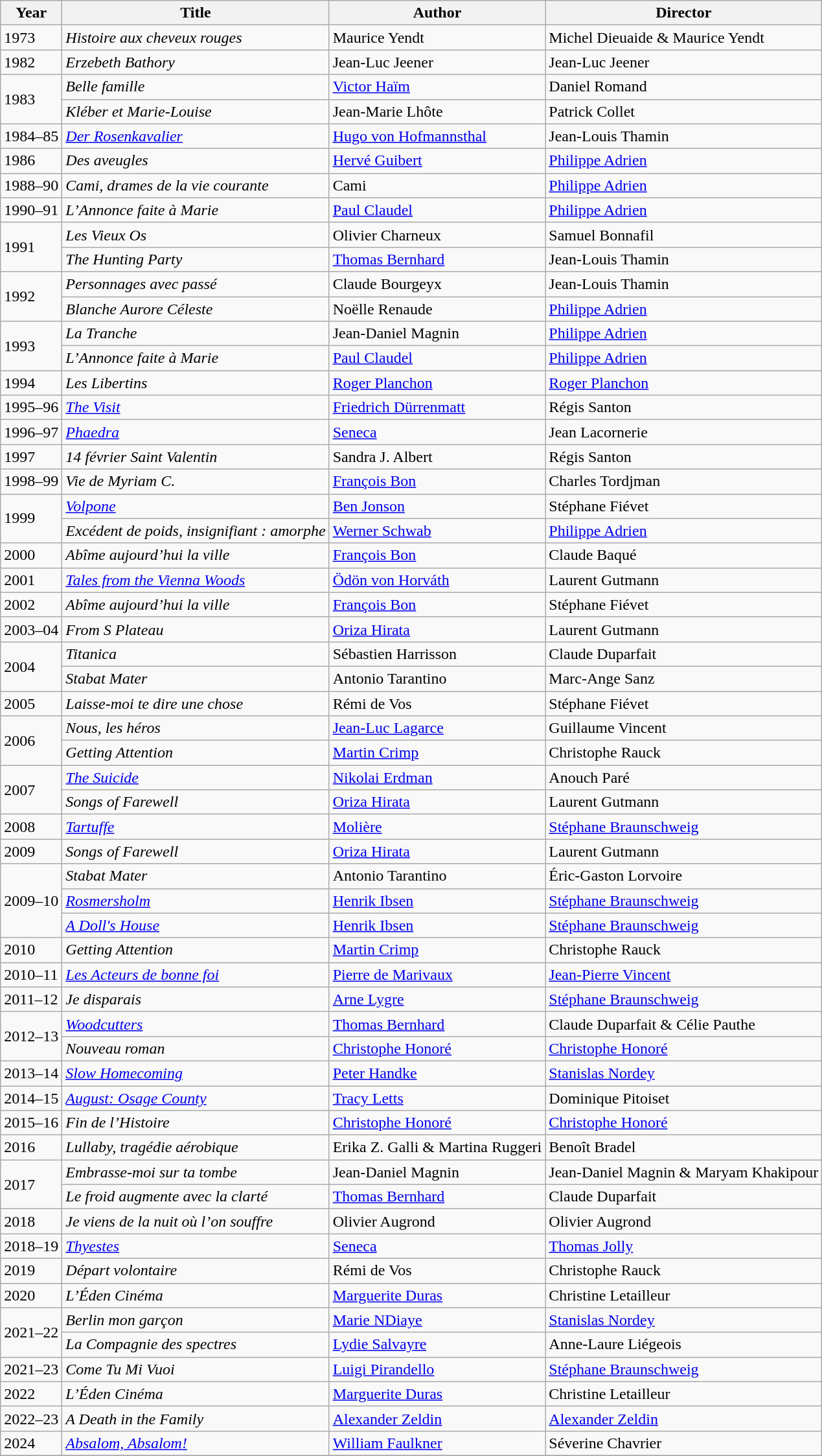<table class="wikitable">
<tr>
<th>Year</th>
<th>Title</th>
<th>Author</th>
<th>Director</th>
</tr>
<tr>
<td>1973</td>
<td><em>Histoire aux cheveux rouges</em></td>
<td>Maurice Yendt</td>
<td>Michel Dieuaide & Maurice Yendt</td>
</tr>
<tr>
<td>1982</td>
<td><em>Erzebeth Bathory</em></td>
<td>Jean-Luc Jeener</td>
<td>Jean-Luc Jeener</td>
</tr>
<tr>
<td rowspan=2>1983</td>
<td><em>Belle famille</em></td>
<td><a href='#'>Victor Haïm</a></td>
<td>Daniel Romand</td>
</tr>
<tr>
<td><em>Kléber et Marie-Louise</em></td>
<td>Jean-Marie Lhôte</td>
<td>Patrick Collet</td>
</tr>
<tr>
<td>1984–85</td>
<td><em><a href='#'>Der Rosenkavalier</a></em></td>
<td><a href='#'>Hugo von Hofmannsthal</a></td>
<td>Jean-Louis Thamin</td>
</tr>
<tr>
<td>1986</td>
<td><em>Des aveugles</em></td>
<td><a href='#'>Hervé Guibert</a></td>
<td><a href='#'>Philippe Adrien</a></td>
</tr>
<tr>
<td>1988–90</td>
<td><em>Cami, drames de la vie courante</em></td>
<td>Cami</td>
<td><a href='#'>Philippe Adrien</a></td>
</tr>
<tr>
<td>1990–91</td>
<td><em>L’Annonce faite à Marie</em></td>
<td><a href='#'>Paul Claudel</a></td>
<td><a href='#'>Philippe Adrien</a></td>
</tr>
<tr>
<td rowspan=2>1991</td>
<td><em>Les Vieux Os</em></td>
<td>Olivier Charneux</td>
<td>Samuel Bonnafil</td>
</tr>
<tr>
<td><em>The Hunting Party</em></td>
<td><a href='#'>Thomas Bernhard</a></td>
<td>Jean-Louis Thamin</td>
</tr>
<tr>
<td rowspan=2>1992</td>
<td><em>Personnages avec passé</em></td>
<td>Claude Bourgeyx</td>
<td>Jean-Louis Thamin</td>
</tr>
<tr>
<td><em>Blanche Aurore Céleste</em></td>
<td>Noëlle Renaude</td>
<td><a href='#'>Philippe Adrien</a></td>
</tr>
<tr>
<td rowspan=2>1993</td>
<td><em>La Tranche</em></td>
<td>Jean-Daniel Magnin</td>
<td><a href='#'>Philippe Adrien</a></td>
</tr>
<tr>
<td><em>L’Annonce faite à Marie</em></td>
<td><a href='#'>Paul Claudel</a></td>
<td><a href='#'>Philippe Adrien</a></td>
</tr>
<tr>
<td>1994</td>
<td><em>Les Libertins</em></td>
<td><a href='#'>Roger Planchon</a></td>
<td><a href='#'>Roger Planchon</a></td>
</tr>
<tr>
<td>1995–96</td>
<td><em><a href='#'>The Visit</a></em></td>
<td><a href='#'>Friedrich Dürrenmatt</a></td>
<td>Régis Santon</td>
</tr>
<tr>
<td>1996–97</td>
<td><em><a href='#'>Phaedra</a></em></td>
<td><a href='#'>Seneca</a></td>
<td>Jean Lacornerie</td>
</tr>
<tr>
<td>1997</td>
<td><em>14 février Saint Valentin</em></td>
<td>Sandra J. Albert</td>
<td>Régis Santon</td>
</tr>
<tr>
<td>1998–99</td>
<td><em>Vie de Myriam C.</em></td>
<td><a href='#'>François Bon</a></td>
<td>Charles Tordjman</td>
</tr>
<tr>
<td rowspan=2>1999</td>
<td><em><a href='#'>Volpone</a></em></td>
<td><a href='#'>Ben Jonson</a></td>
<td>Stéphane Fiévet</td>
</tr>
<tr>
<td><em>Excédent de poids, insignifiant : amorphe</em></td>
<td><a href='#'>Werner Schwab</a></td>
<td><a href='#'>Philippe Adrien</a></td>
</tr>
<tr>
<td>2000</td>
<td><em>Abîme aujourd’hui la ville</em></td>
<td><a href='#'>François Bon</a></td>
<td>Claude Baqué</td>
</tr>
<tr>
<td>2001</td>
<td><em><a href='#'>Tales from the Vienna Woods</a></em></td>
<td><a href='#'>Ödön von Horváth</a></td>
<td>Laurent Gutmann</td>
</tr>
<tr>
<td>2002</td>
<td><em>Abîme aujourd’hui la ville</em></td>
<td><a href='#'>François Bon</a></td>
<td>Stéphane Fiévet</td>
</tr>
<tr>
<td>2003–04</td>
<td><em>From S Plateau</em></td>
<td><a href='#'>Oriza Hirata</a></td>
<td>Laurent Gutmann</td>
</tr>
<tr>
<td rowspan=2>2004</td>
<td><em>Titanica</em></td>
<td>Sébastien Harrisson</td>
<td>Claude Duparfait</td>
</tr>
<tr>
<td><em>Stabat Mater</em></td>
<td>Antonio Tarantino</td>
<td>Marc-Ange Sanz</td>
</tr>
<tr>
<td>2005</td>
<td><em>Laisse-moi te dire une chose</em></td>
<td>Rémi de Vos</td>
<td>Stéphane Fiévet</td>
</tr>
<tr>
<td rowspan=2>2006</td>
<td><em>Nous, les héros</em></td>
<td><a href='#'>Jean-Luc Lagarce</a></td>
<td>Guillaume Vincent</td>
</tr>
<tr>
<td><em>Getting Attention</em></td>
<td><a href='#'>Martin Crimp</a></td>
<td>Christophe Rauck</td>
</tr>
<tr>
<td rowspan=2>2007</td>
<td><em><a href='#'>The Suicide</a></em></td>
<td><a href='#'>Nikolai Erdman</a></td>
<td>Anouch Paré</td>
</tr>
<tr>
<td><em>Songs of Farewell</em></td>
<td><a href='#'>Oriza Hirata</a></td>
<td>Laurent Gutmann</td>
</tr>
<tr>
<td>2008</td>
<td><em><a href='#'>Tartuffe</a></em></td>
<td><a href='#'>Molière</a></td>
<td><a href='#'>Stéphane Braunschweig</a></td>
</tr>
<tr>
<td>2009</td>
<td><em>Songs of Farewell</em></td>
<td><a href='#'>Oriza Hirata</a></td>
<td>Laurent Gutmann</td>
</tr>
<tr>
<td rowspan=3>2009–10</td>
<td><em>Stabat Mater</em></td>
<td>Antonio Tarantino</td>
<td>Éric-Gaston Lorvoire</td>
</tr>
<tr>
<td><em><a href='#'>Rosmersholm</a></em></td>
<td><a href='#'>Henrik Ibsen</a></td>
<td><a href='#'>Stéphane Braunschweig</a></td>
</tr>
<tr>
<td><em><a href='#'>A Doll's House</a></em></td>
<td><a href='#'>Henrik Ibsen</a></td>
<td><a href='#'>Stéphane Braunschweig</a></td>
</tr>
<tr>
<td>2010</td>
<td><em>Getting Attention</em></td>
<td><a href='#'>Martin Crimp</a></td>
<td>Christophe Rauck</td>
</tr>
<tr>
<td>2010–11</td>
<td><em><a href='#'>Les Acteurs de bonne foi</a></em></td>
<td><a href='#'>Pierre de Marivaux</a></td>
<td><a href='#'>Jean-Pierre Vincent</a></td>
</tr>
<tr>
<td>2011–12</td>
<td><em>Je disparais</em></td>
<td><a href='#'>Arne Lygre</a></td>
<td><a href='#'>Stéphane Braunschweig</a></td>
</tr>
<tr>
<td rowspan=2>2012–13</td>
<td><em><a href='#'>Woodcutters</a></em></td>
<td><a href='#'>Thomas Bernhard</a></td>
<td>Claude Duparfait & Célie Pauthe</td>
</tr>
<tr>
<td><em>Nouveau roman</em></td>
<td><a href='#'>Christophe Honoré</a></td>
<td><a href='#'>Christophe Honoré</a></td>
</tr>
<tr>
<td>2013–14</td>
<td><em><a href='#'>Slow Homecoming</a></em></td>
<td><a href='#'>Peter Handke</a></td>
<td><a href='#'>Stanislas Nordey</a></td>
</tr>
<tr>
<td>2014–15</td>
<td><em><a href='#'>August: Osage County</a></em></td>
<td><a href='#'>Tracy Letts</a></td>
<td>Dominique Pitoiset</td>
</tr>
<tr>
<td>2015–16</td>
<td><em>Fin de l’Histoire</em></td>
<td><a href='#'>Christophe Honoré</a></td>
<td><a href='#'>Christophe Honoré</a></td>
</tr>
<tr>
<td>2016</td>
<td><em>Lullaby, tragédie aérobique</em></td>
<td>Erika Z. Galli & Martina Ruggeri</td>
<td>Benoît Bradel</td>
</tr>
<tr>
<td rowspan=2>2017</td>
<td><em>Embrasse-moi sur ta tombe</em></td>
<td>Jean-Daniel Magnin</td>
<td>Jean-Daniel Magnin & Maryam Khakipour</td>
</tr>
<tr>
<td><em>Le froid augmente avec la clarté</em></td>
<td><a href='#'>Thomas Bernhard</a></td>
<td>Claude Duparfait</td>
</tr>
<tr>
<td>2018</td>
<td><em>Je viens de la nuit où l’on souffre</em></td>
<td>Olivier Augrond</td>
<td>Olivier Augrond</td>
</tr>
<tr>
<td>2018–19</td>
<td><em><a href='#'>Thyestes</a></em></td>
<td><a href='#'>Seneca</a></td>
<td><a href='#'>Thomas Jolly</a></td>
</tr>
<tr>
<td>2019</td>
<td><em>Départ volontaire</em></td>
<td>Rémi de Vos</td>
<td>Christophe Rauck</td>
</tr>
<tr>
<td>2020</td>
<td><em>L’Éden Cinéma</em></td>
<td><a href='#'>Marguerite Duras</a></td>
<td>Christine Letailleur</td>
</tr>
<tr>
<td rowspan=2>2021–22</td>
<td><em>Berlin mon garçon</em></td>
<td><a href='#'>Marie NDiaye</a></td>
<td><a href='#'>Stanislas Nordey</a></td>
</tr>
<tr>
<td><em>La Compagnie des spectres</em></td>
<td><a href='#'>Lydie Salvayre</a></td>
<td>Anne-Laure Liégeois</td>
</tr>
<tr>
<td>2021–23</td>
<td><em>Come Tu Mi Vuoi</em></td>
<td><a href='#'>Luigi Pirandello</a></td>
<td><a href='#'>Stéphane Braunschweig</a></td>
</tr>
<tr>
<td>2022</td>
<td><em>L’Éden Cinéma</em></td>
<td><a href='#'>Marguerite Duras</a></td>
<td>Christine Letailleur</td>
</tr>
<tr>
<td>2022–23</td>
<td><em>A Death in the Family</em></td>
<td><a href='#'>Alexander Zeldin</a></td>
<td><a href='#'>Alexander Zeldin</a></td>
</tr>
<tr>
<td>2024</td>
<td><em><a href='#'>Absalom, Absalom!</a></em></td>
<td><a href='#'>William Faulkner</a></td>
<td>Séverine Chavrier</td>
</tr>
<tr>
</tr>
</table>
